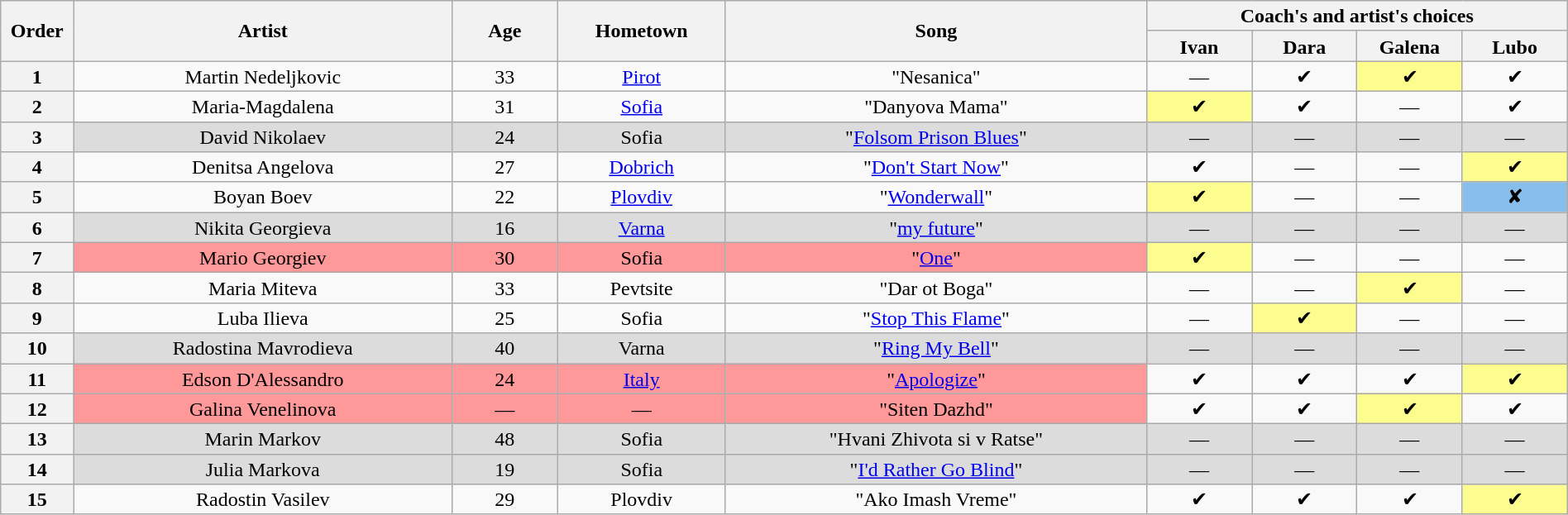<table class="wikitable" style="text-align:center; line-height:17px; width:100%">
<tr>
<th rowspan="2" scope="col" style="width:02%">Order</th>
<th rowspan="2" scope="col" style="width:18%">Artist</th>
<th rowspan="2" scope="col" style="width:05%">Age</th>
<th rowspan="2" scope="col" style="width:08%">Hometown</th>
<th rowspan="2" scope="col" style="width:20%">Song</th>
<th colspan="4" scope="col" style="width:20%">Coach's and artist's choices</th>
</tr>
<tr>
<th style="width:05%">Ivan</th>
<th style="width:05%">Dara</th>
<th style="width:05%">Galena</th>
<th style="width:05%">Lubo</th>
</tr>
<tr>
<th>1</th>
<td>Martin Nedeljkovic</td>
<td>33</td>
<td> <a href='#'>Pirot</a></td>
<td>"Nesanica"</td>
<td>—</td>
<td>✔</td>
<td style="background:#fdfc8f">✔</td>
<td>✔</td>
</tr>
<tr>
<th>2</th>
<td>Maria-Magdalena</td>
<td>31</td>
<td><a href='#'>Sofia</a></td>
<td>"Danyova Mama"</td>
<td style="background:#fdfc8f">✔</td>
<td>✔</td>
<td>—</td>
<td>✔</td>
</tr>
<tr style="background:#dcdcdc">
<th>3</th>
<td>David Nikolaev</td>
<td>24</td>
<td>Sofia</td>
<td>"<a href='#'>Folsom Prison Blues</a>"</td>
<td>—</td>
<td>—</td>
<td>—</td>
<td>—</td>
</tr>
<tr>
<th>4</th>
<td>Denitsa Angelova</td>
<td>27</td>
<td><a href='#'>Dobrich</a></td>
<td>"<a href='#'>Don't Start Now</a>"</td>
<td>✔</td>
<td>—</td>
<td>—</td>
<td style="background:#fdfc8f">✔</td>
</tr>
<tr>
<th>5</th>
<td>Boyan Boev</td>
<td>22</td>
<td><a href='#'>Plovdiv</a></td>
<td>"<a href='#'>Wonderwall</a>"</td>
<td style="background:#fdfc8f">✔</td>
<td>—</td>
<td>—</td>
<td style="background:#87beeb">✘</td>
</tr>
<tr style="background:#dcdcdc">
<th>6</th>
<td>Nikita Georgieva</td>
<td>16</td>
<td><a href='#'>Varna</a></td>
<td>"<a href='#'>my future</a>"</td>
<td>—</td>
<td>—</td>
<td>—</td>
<td>—</td>
</tr>
<tr>
<th>7</th>
<td style="background:#FF9999">Mario Georgiev</td>
<td style="background:#FF9999">30</td>
<td style="background:#FF9999">Sofia</td>
<td style="background:#FF9999">"<a href='#'>One</a>"</td>
<td style="background:#fdfc8f">✔</td>
<td>—</td>
<td>—</td>
<td>—</td>
</tr>
<tr>
<th>8</th>
<td>Maria Miteva</td>
<td>33</td>
<td>Pevtsite</td>
<td>"Dar ot Boga"</td>
<td>—</td>
<td>—</td>
<td style="background:#fdfc8f">✔</td>
<td>—</td>
</tr>
<tr>
<th>9</th>
<td>Luba Ilieva</td>
<td>25</td>
<td>Sofia</td>
<td>"<a href='#'>Stop This Flame</a>"</td>
<td>—</td>
<td style="background:#fdfc8f">✔</td>
<td>—</td>
<td>—</td>
</tr>
<tr style="background:#dcdcdc">
<th>10</th>
<td>Radostina Mavrodieva</td>
<td>40</td>
<td>Varna</td>
<td>"<a href='#'>Ring My Bell</a>"</td>
<td>—</td>
<td>—</td>
<td>—</td>
<td>—</td>
</tr>
<tr>
<th>11</th>
<td style="background:#FF9999">Edson D'Alessandro</td>
<td style="background:#FF9999">24</td>
<td style="background:#FF9999"><a href='#'>Italy</a></td>
<td style="background:#FF9999">"<a href='#'>Apologize</a>"</td>
<td>✔</td>
<td>✔</td>
<td>✔</td>
<td style="background:#fdfc8f">✔</td>
</tr>
<tr>
<th>12</th>
<td style="background:#FF9999">Galina Venelinova</td>
<td style="background:#FF9999">—</td>
<td style="background:#FF9999">—</td>
<td style="background:#FF9999">"Siten Dazhd"</td>
<td>✔</td>
<td>✔</td>
<td style="background:#fdfc8f">✔</td>
<td>✔</td>
</tr>
<tr style="background:#dcdcdc">
<th>13</th>
<td>Marin Markov</td>
<td>48</td>
<td>Sofia</td>
<td>"Hvani Zhivota si v Ratse"</td>
<td>—</td>
<td>—</td>
<td>—</td>
<td>—</td>
</tr>
<tr style="background:#dcdcdc">
<th>14</th>
<td>Julia Markova</td>
<td>19</td>
<td>Sofia</td>
<td>"<a href='#'>I'd Rather Go Blind</a>"</td>
<td>—</td>
<td>—</td>
<td>—</td>
<td>—</td>
</tr>
<tr>
<th>15</th>
<td>Radostin Vasilev</td>
<td>29</td>
<td>Plovdiv</td>
<td>"Ako Imash Vreme"</td>
<td>✔</td>
<td>✔</td>
<td>✔</td>
<td style="background:#fdfc8f">✔</td>
</tr>
</table>
